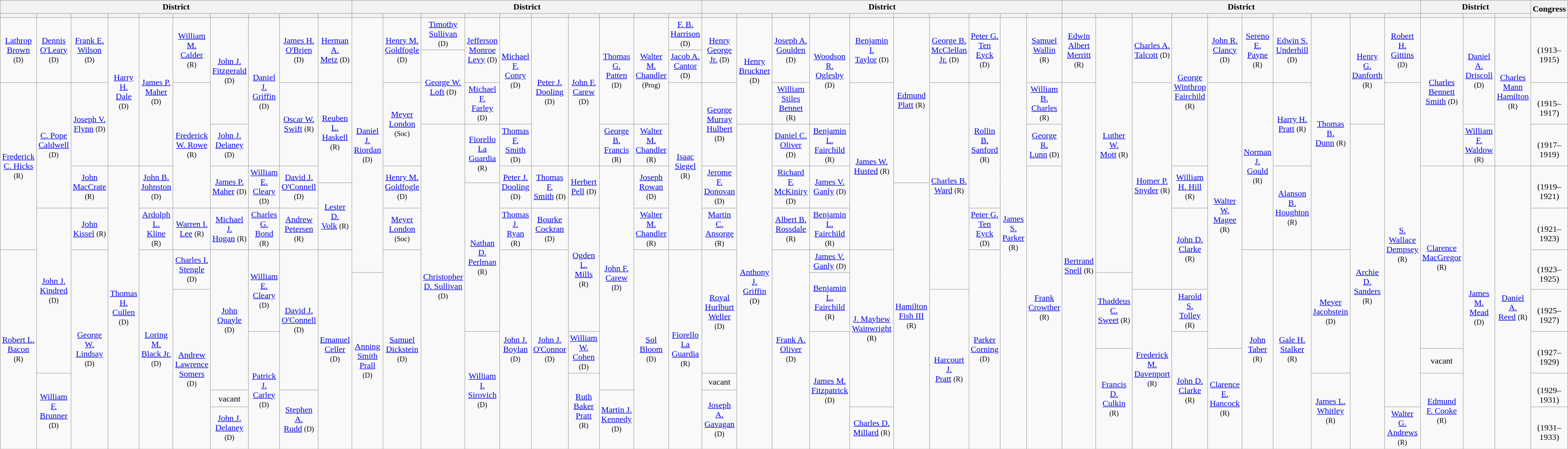<table class=wikitable style="text-align:center">
<tr>
<th colspan=10>District</th>
<th colspan=10>District</th>
<th colspan=10>District</th>
<th colspan=10>District</th>
<th colspan=3>District</th>
<th rowspan=2>Congress</th>
</tr>
<tr>
<th></th>
<th></th>
<th></th>
<th></th>
<th></th>
<th></th>
<th></th>
<th></th>
<th></th>
<th></th>
<th></th>
<th></th>
<th></th>
<th></th>
<th></th>
<th></th>
<th></th>
<th></th>
<th></th>
<th></th>
<th></th>
<th></th>
<th></th>
<th></th>
<th></th>
<th></th>
<th></th>
<th></th>
<th></th>
<th></th>
<th></th>
<th></th>
<th></th>
<th></th>
<th></th>
<th></th>
<th></th>
<th></th>
<th></th>
<th></th>
<th></th>
<th></th>
<th></th>
</tr>
<tr style="height:2em">
<td rowspan=2 ><a href='#'>Lathrop<br>Brown</a><br><small>(D)</small></td>
<td rowspan=2 ><a href='#'>Dennis<br>O'Leary</a><br><small>(D)</small></td>
<td rowspan=2 ><a href='#'>Frank E.<br>Wilson</a> <small>(D)</small></td>
<td rowspan=4 ><a href='#'>Harry H.<br>Dale</a> <small>(D)</small></td>
<td rowspan=4 ><a href='#'>James P.<br>Maher</a> <small>(D)</small></td>
<td rowspan=2 ><a href='#'>William M.<br>Calder</a> <small>(R)</small></td>
<td rowspan=3 ><a href='#'>John J.<br>Fitzgerald</a><br><small>(D)</small></td>
<td rowspan=4 ><a href='#'>Daniel J.<br>Griffin</a> <small>(D)</small></td>
<td rowspan=2 ><a href='#'>James H.<br>O'Brien</a><br><small>(D)</small></td>
<td rowspan=2 ><a href='#'>Herman<br>A.<br>Metz</a> <small>(D)</small></td>
<td rowspan="8" ><a href='#'>Daniel J.<br>Riordan</a><br><small>(D)</small></td>
<td rowspan=2 ><a href='#'>Henry M.<br>Goldfogle</a><br><small>(D)</small></td>
<td><a href='#'>Timothy<br>Sullivan</a> <small>(D)</small></td>
<td rowspan=2 ><a href='#'>Jefferson<br>Monroe<br>Levy</a> <small>(D)</small></td>
<td rowspan=3 ><a href='#'>Michael F.<br>Conry</a> <small>(D)</small></td>
<td rowspan=4 ><a href='#'>Peter J.<br>Dooling</a><br><small>(D)</small></td>
<td rowspan=4 ><a href='#'>John F.<br>Carew</a> <small>(D)</small></td>
<td rowspan=3 ><a href='#'>Thomas G.<br>Patten</a> <small>(D)</small></td>
<td rowspan=3 ><a href='#'>Walter M.<br>Chandler</a><br><small>(Prog)</small></td>
<td><a href='#'>F. B.<br>Harrison</a> <small>(D)</small></td>
<td rowspan=2 ><a href='#'>Henry<br>George<br>Jr.</a> <small>(D)</small></td>
<td rowspan=3 ><a href='#'>Henry<br>Bruckner</a><br><small>(D)</small></td>
<td rowspan=2 ><a href='#'>Joseph A.<br>Goulden</a> <small>(D)</small></td>
<td rowspan=3 ><a href='#'>Woodson R.<br>Oglesby</a> <small>(D)</small></td>
<td rowspan=2 ><a href='#'>Benjamin<br>I.<br>Taylor</a> <small>(D)</small></td>
<td rowspan=5 ><a href='#'>Edmund<br>Platt</a> <small>(R)</small></td>
<td rowspan=2 ><a href='#'>George B.<br>McClellan<br>Jr.</a> <small>(D)</small></td>
<td rowspan=2 ><a href='#'>Peter G.<br>Ten Eyck</a> <small>(D)</small></td>
<td rowspan=15 ><a href='#'>James<br>S.<br>Parker</a><br><small>(R)</small></td>
<td rowspan=2 ><a href='#'>Samuel<br>Wallin</a> <small>(R)</small></td>
<td rowspan=2 ><a href='#'>Edwin<br>Albert<br>Merritt</a><br><small>(R)</small></td>
<td rowspan="8" ><a href='#'>Luther W.<br>Mott</a> <small>(R)</small></td>
<td rowspan=2 ><a href='#'>Charles A.<br>Talcott</a> <small>(D)</small></td>
<td rowspan=4 ><a href='#'>George<br>Winthrop<br>Fairchild</a><br><small>(R)</small></td>
<td rowspan=2 ><a href='#'>John R.<br>Clancy</a><br><small>(D)</small></td>
<td rowspan=2 ><a href='#'>Sereno<br>E.<br>Payne</a><br><small>(R)</small></td>
<td rowspan=2 ><a href='#'>Edwin S.<br>Underhill</a><br><small>(D)</small></td>
<td rowspan=7 ><a href='#'>Thomas B.<br>Dunn</a> <small>(R)</small></td>
<td rowspan=3 ><a href='#'>Henry G.<br>Danforth</a><br><small>(R)</small></td>
<td rowspan=2 ><a href='#'>Robert H.<br>Gittins</a> <small>(D)</small></td>
<td rowspan=4 ><a href='#'>Charles<br>Bennett<br>Smith</a> <small>(D)</small></td>
<td rowspan=3 ><a href='#'>Daniel A.<br>Driscoll</a> <small>(D)</small></td>
<td rowspan=4 ><a href='#'>Charles<br>Mann<br>Hamilton</a><br><small>(R)</small></td>
<td rowspan=2><strong></strong><br>(1913–1915)</td>
</tr>
<tr style="height:2em">
<td rowspan=2 ><a href='#'>George W.<br>Loft</a> <small>(D)</small></td>
<td><a href='#'>Jacob A.<br>Cantor</a> <small>(D)</small></td>
</tr>
<tr style="height:2em">
<td rowspan=5 ><a href='#'>Frederick<br>C. Hicks</a><br><small>(R)</small></td>
<td rowspan=4 ><a href='#'>C. Pope<br>Caldwell</a><br><small>(D)</small></td>
<td rowspan=2 ><a href='#'>Joseph V.<br>Flynn</a> <small>(D)</small></td>
<td rowspan=4 ><a href='#'>Frederick<br>W. Rowe</a><br><small>(R)</small></td>
<td rowspan=2 ><a href='#'>Oscar W.<br>Swift</a> <small>(R)</small></td>
<td rowspan=3 ><a href='#'>Reuben<br>L.<br>Haskell</a><br><small>(R)</small></td>
<td rowspan=2 ><a href='#'>Meyer<br>London</a><br><small>(Soc)</small></td>
<td><a href='#'>Michael F.<br>Farley</a> <small>(D)</small></td>
<td rowspan=5 ><a href='#'>Isaac<br>Siegel</a> <small>(R)</small></td>
<td rowspan=2 ><a href='#'>George<br>Murray<br>Hulbert</a> <small>(D)</small></td>
<td><a href='#'>William Stiles<br>Bennet</a> <small>(R)</small></td>
<td rowspan=5 ><a href='#'>James W.<br>Husted</a> <small>(R)</small></td>
<td rowspan=7 ><a href='#'>Charles B.<br>Ward</a> <small>(R)</small></td>
<td rowspan=4 ><a href='#'>Rollin B.<br>Sanford</a> <small>(R)</small></td>
<td><a href='#'>William B.<br>Charles</a> <small>(R)</small></td>
<td rowspan="13" ><a href='#'>Bertrand<br>Snell</a> <small>(R)</small></td>
<td rowspan="7" ><a href='#'>Homer P.<br>Snyder</a> <small>(R)</small></td>
<td rowspan="9" ><a href='#'>Walter<br>W.<br>Magee</a><br><small>(R)</small></td>
<td rowspan=5 ><a href='#'>Norman<br>J.<br>Gould</a><br><small>(R)</small></td>
<td rowspan=2 ><a href='#'>Harry H.<br>Pratt</a> <small>(R)</small></td>
<td rowspan="12" ><a href='#'>S.<br>Wallace<br>Dempsey</a><br><small>(R)</small></td>
<td><strong></strong><br>(1915–1917)</td>
</tr>
<tr style="height:2em">
<td><a href='#'>John J.<br>Delaney</a> <small>(D)</small></td>
<td rowspan="12" ><a href='#'>Christopher<br>D. Sullivan</a><br><small>(D)</small></td>
<td rowspan=2 ><a href='#'>Fiorello La<br>Guardia</a> <small>(R)</small></td>
<td><a href='#'>Thomas F.<br>Smith</a> <small>(D)</small></td>
<td><a href='#'>George B.<br>Francis</a> <small>(R)</small></td>
<td><a href='#'>Walter M.<br>Chandler</a> <small>(R)</small></td>
<td rowspan="12" ><a href='#'>Anthony<br>J.<br>Griffin</a><br><small>(D)</small></td>
<td><a href='#'>Daniel C.<br>Oliver</a> <small>(D)</small></td>
<td><a href='#'>Benjamin L.<br>Fairchild</a> <small>(R)</small></td>
<td><a href='#'>George R.<br>Lunn</a> <small>(D)</small></td>
<td rowspan="12" ><a href='#'>Archie<br>D.<br>Sanders</a><br><small>(R)</small></td>
<td><a href='#'>William F.<br>Waldow</a> <small>(R)</small></td>
<td><strong></strong><br>(1917–1919)</td>
</tr>
<tr style="height:2em">
<td rowspan=2 ><a href='#'>John<br>MacCrate</a> <small>(R)</small></td>
<td rowspan="11" ><a href='#'>Thomas<br>H.<br>Cullen</a><br><small>(D)</small></td>
<td rowspan=2 ><a href='#'>John B.<br>Johnston</a> <small>(D)</small></td>
<td rowspan=2 ><a href='#'>James P.<br>Maher</a> <small>(D)</small></td>
<td rowspan=2 ><a href='#'>William E.<br>Cleary</a> <small>(D)</small></td>
<td rowspan=2 ><a href='#'>David J.<br>O'Connell</a> <small>(D)</small></td>
<td rowspan=2 ><a href='#'>Henry M.<br>Goldfogle</a> <small>(D)</small></td>
<td rowspan=2 ><a href='#'>Peter J.<br>Dooling</a> <small>(D)</small></td>
<td rowspan=2 ><a href='#'>Thomas F.<br>Smith</a> <small>(D)</small></td>
<td rowspan=2 ><a href='#'>Herbert<br>Pell</a> <small>(D)</small></td>
<td rowspan="9" ><a href='#'>John F.<br>Carew</a> <small>(D)</small></td>
<td rowspan=2 ><a href='#'>Joseph<br>Rowan</a> <small>(D)</small></td>
<td rowspan=2 ><a href='#'>Jerome F.<br>Donovan</a> <small>(D)</small></td>
<td rowspan=2 ><a href='#'>Richard F.<br>McKiniry</a> <small>(D)</small></td>
<td rowspan=2 ><a href='#'>James V.<br>Ganly</a> <small>(D)</small></td>
<td rowspan="11" ><a href='#'>Frank<br>Crowther</a><br><small>(R)</small></td>
<td rowspan=2 ><a href='#'>William<br>H. Hill</a> <small>(R)</small></td>
<td rowspan=3 ><a href='#'>Alanson B.<br>Houghton</a><br><small>(R)</small></td>
<td rowspan="7" ><a href='#'>Clarence<br>MacGregor</a><br><small>(R)</small></td>
<td rowspan="11" ><a href='#'>James M.<br>Mead</a> <small>(D)</small></td>
<td rowspan="11" ><a href='#'>Daniel A.<br>Reed</a> <small>(R)</small></td>
<td rowspan=2><strong></strong><br>(1919–1921)</td>
</tr>
<tr style="height:2em">
<td rowspan=2 ><a href='#'>Lester D.<br>Volk</a> <small>(R)</small></td>
<td rowspan="5" ><a href='#'>Nathan D.<br>Perlman</a> <small>(R)</small></td>
<td rowspan="10" ><a href='#'>Hamilton<br>Fish III</a><br><small>(R)</small></td>
</tr>
<tr style="height:2em">
<td rowspan="6" ><a href='#'>John J.<br>Kindred</a><br><small>(D)</small></td>
<td><a href='#'>John<br>Kissel</a> <small>(R)</small></td>
<td><a href='#'>Ardolph L.<br>Kline</a> <small>(R)</small></td>
<td><a href='#'>Warren I.<br>Lee</a> <small>(R)</small></td>
<td><a href='#'>Michael J.<br>Hogan</a> <small>(R)</small></td>
<td><a href='#'>Charles G.<br>Bond</a> <small>(R)</small></td>
<td><a href='#'>Andrew<br>Petersen</a> <small>(R)</small></td>
<td><a href='#'>Meyer<br>London</a> <small>(Soc)</small></td>
<td><a href='#'>Thomas J.<br>Ryan</a> <small>(R)</small></td>
<td><a href='#'>Bourke<br>Cockran</a> <small>(D)</small></td>
<td rowspan="4" ><a href='#'>Ogden L.<br>Mills</a> <small>(R)</small></td>
<td><a href='#'>Walter M.<br>Chandler</a> <small>(R)</small></td>
<td><a href='#'>Martin C.<br>Ansorge</a> <small>(R)</small></td>
<td><a href='#'>Albert B.<br>Rossdale</a> <small>(R)</small></td>
<td><a href='#'>Benjamin L.<br>Fairchild</a> <small>(R)</small></td>
<td><a href='#'>Peter G.<br>Ten Eyck</a> <small>(D)</small></td>
<td rowspan="3" ><a href='#'>John D.<br>Clarke</a> <small>(R)</small></td>
<td><strong></strong><br>(1921–1923)</td>
</tr>
<tr style="height:2em">
<td rowspan="8" ><a href='#'>Robert L.<br>Bacon</a><br><small>(R)</small></td>
<td rowspan="8" ><a href='#'>George W.<br>Lindsay</a> <small>(D)</small></td>
<td rowspan="8" ><a href='#'>Loring M.<br>Black Jr.</a> <small>(D)</small></td>
<td rowspan=2 ><a href='#'>Charles I.<br>Stengle</a> <small>(D)</small></td>
<td rowspan=6 ><a href='#'>John<br>Quayle</a> <small>(D)</small></td>
<td rowspan=3 ><a href='#'>William E.<br>Cleary</a> <small>(D)</small></td>
<td rowspan=6 ><a href='#'>David J.<br>O'Connell</a><br><small>(D)</small></td>
<td rowspan="8" ><a href='#'>Emanuel<br>Celler</a><br><small>(D)</small></td>
<td rowspan="8" ><a href='#'>Samuel<br>Dickstein</a><br><small>(D)</small></td>
<td rowspan="8" ><a href='#'>John J.<br>Boylan</a> <small>(D)</small></td>
<td rowspan="8" ><a href='#'>John J.<br>O'Connor</a> <small>(D)</small></td>
<td rowspan="8" ><a href='#'>Sol<br>Bloom</a> <small>(D)</small></td>
<td rowspan="8" ><a href='#'>Fiorello<br>La Guardia</a><br><small>(R)</small></td>
<td rowspan="5" ><a href='#'>Royal<br>Hurlburt<br>Weller</a> <small>(D)</small></td>
<td rowspan="8" ><a href='#'>Frank A.<br>Oliver</a> <small>(D)</small></td>
<td><a href='#'>James V. Ganly</a> <small>(D)</small></td>
<td rowspan=7 ><a href='#'>J. Mayhew<br>Wainwright</a><br><small>(R)</small></td>
<td rowspan="8" ><a href='#'>Parker<br>Corning</a><br><small>(D)</small></td>
<td rowspan="8" ><a href='#'>John<br>Taber</a><br><small>(R)</small></td>
<td rowspan="8" ><a href='#'>Gale H.<br>Stalker</a><br><small>(R)</small></td>
<td rowspan=5 ><a href='#'>Meyer<br>Jacobstein</a><br><small>(D)</small></td>
<td rowspan=2><strong></strong><br>(1923–1925)</td>
</tr>
<tr style="height:2em">
<td rowspan="7" ><a href='#'>Anning<br>Smith<br>Prall</a> <small>(D)</small></td>
<td rowspan=2 ><a href='#'>Benjamin L.<br>Fairchild</a> <small>(R)</small></td>
<td rowspan=3 ><a href='#'>Thaddeus<br>C.<br>Sweet</a> <small>(R)</small></td>
</tr>
<tr style="height:2em">
<td rowspan="6" ><a href='#'>Andrew<br>Lawrence<br>Somers</a><br><small>(D)</small></td>
<td rowspan="6" ><a href='#'>Harcourt<br>J.<br>Pratt</a> <small>(R)</small></td>
<td rowspan="6" ><a href='#'>Frederick<br>M.<br>Davenport</a><br><small>(R)</small></td>
<td><a href='#'>Harold S.<br>Tolley</a> <small>(R)</small></td>
<td><strong></strong><br>(1925–1927)</td>
</tr>
<tr style="height:2em">
<td rowspan="5" ><a href='#'>Patrick J.<br>Carley</a> <small>(D)</small></td>
<td rowspan="5" ><a href='#'>William I.<br>Sirovich</a><br><small>(D)</small></td>
<td rowspan=2 ><a href='#'>William W.<br>Cohen</a> <small>(D)</small></td>
<td rowspan="5" ><a href='#'>James M.<br>Fitzpatrick</a> <small>(D)</small></td>
<td rowspan="5" ><a href='#'>John D.<br>Clarke</a> <small>(R)</small></td>
<td rowspan=2><strong></strong><br>(1927–1929)</td>
</tr>
<tr style="height:2em">
<td rowspan="4" ><a href='#'>Francis D.<br>Culkin</a> <small>(R)</small></td>
<td rowspan="4" ><a href='#'>Clarence<br>E.<br>Hancock</a><br><small>(R)</small></td>
<td>vacant</td>
</tr>
<tr style="height:2em">
<td rowspan="3" ><a href='#'>William<br>F.<br>Brunner</a><br><small>(D)</small></td>
<td rowspan="3" ><a href='#'>Ruth<br>Baker<br>Pratt</a> <small>(R)</small></td>
<td>vacant</td>
<td rowspan="3" ><a href='#'>James L.<br>Whitley</a><br><small>(R)</small></td>
<td rowspan="3" ><a href='#'>Edmund<br>F. Cooke</a><br><small>(R)</small></td>
<td rowspan=2><strong></strong><br>(1929–1931)</td>
</tr>
<tr style="height:2em">
<td>vacant</td>
<td rowspan="2" ><a href='#'>Stephen A.<br>Rudd</a> <small>(D)</small></td>
<td rowspan="2" ><a href='#'>Martin J.<br>Kennedy</a><br><small>(D)</small></td>
<td rowspan="2" ><a href='#'>Joseph A.<br>Gavagan</a> <small>(D)</small></td>
</tr>
<tr style="height:2em">
<td><a href='#'>John J.<br>Delaney</a> <small>(D)</small></td>
<td><a href='#'>Charles D.<br>Millard</a> <small>(R)</small></td>
<td><a href='#'>Walter G.<br>Andrews</a> <small>(R)</small></td>
<td><strong></strong><br>(1931–1933)</td>
</tr>
</table>
